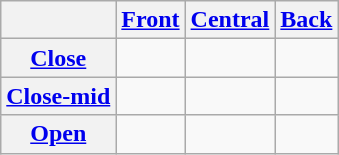<table class="wikitable" style="text-align: center;">
<tr>
<th></th>
<th><a href='#'>Front</a></th>
<th><a href='#'>Central</a></th>
<th><a href='#'>Back</a></th>
</tr>
<tr>
<th><a href='#'>Close</a></th>
<td>  </td>
<td></td>
<td>  </td>
</tr>
<tr>
<th><a href='#'>Close-mid</a></th>
<td></td>
<td>  </td>
<td></td>
</tr>
<tr>
<th><a href='#'>Open</a></th>
<td></td>
<td>  </td>
<td></td>
</tr>
</table>
